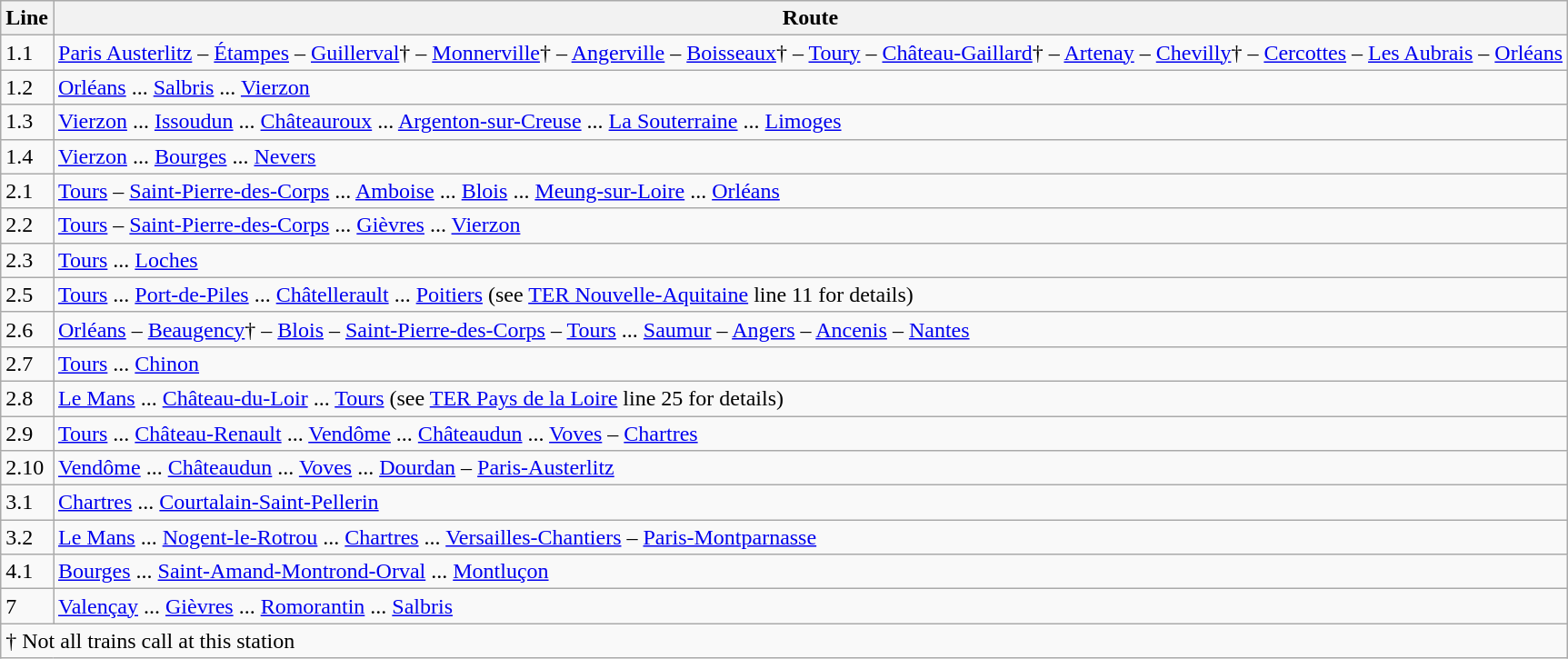<table class="wikitable vatop">
<tr>
<th>Line</th>
<th>Route</th>
</tr>
<tr>
<td>1.1</td>
<td><a href='#'>Paris Austerlitz</a> – <a href='#'>Étampes</a> – <a href='#'>Guillerval</a>† – <a href='#'>Monnerville</a>† – <a href='#'>Angerville</a> – <a href='#'>Boisseaux</a>† – <a href='#'>Toury</a> – <a href='#'>Château-Gaillard</a>† – <a href='#'>Artenay</a> – <a href='#'>Chevilly</a>† – <a href='#'>Cercottes</a> – <a href='#'>Les Aubrais</a> – <a href='#'>Orléans</a></td>
</tr>
<tr>
<td>1.2</td>
<td><a href='#'>Orléans</a> ... <a href='#'>Salbris</a> ... <a href='#'>Vierzon</a></td>
</tr>
<tr>
<td>1.3</td>
<td><a href='#'>Vierzon</a> ... <a href='#'>Issoudun</a> ... <a href='#'>Châteauroux</a> ... <a href='#'>Argenton-sur-Creuse</a> ... <a href='#'>La Souterraine</a> ... <a href='#'>Limoges</a></td>
</tr>
<tr>
<td>1.4</td>
<td><a href='#'>Vierzon</a> ... <a href='#'>Bourges</a> ... <a href='#'>Nevers</a></td>
</tr>
<tr>
<td>2.1</td>
<td><a href='#'>Tours</a> – <a href='#'>Saint-Pierre-des-Corps</a> ... <a href='#'>Amboise</a> ... <a href='#'>Blois</a> ... <a href='#'>Meung-sur-Loire</a> ... <a href='#'>Orléans</a></td>
</tr>
<tr>
<td>2.2</td>
<td><a href='#'>Tours</a> – <a href='#'>Saint-Pierre-des-Corps</a> ... <a href='#'>Gièvres</a> ... <a href='#'>Vierzon</a></td>
</tr>
<tr>
<td>2.3</td>
<td><a href='#'>Tours</a> ... <a href='#'>Loches</a></td>
</tr>
<tr>
<td>2.5</td>
<td><a href='#'>Tours</a> ... <a href='#'>Port-de-Piles</a> ... <a href='#'>Châtellerault</a> ... <a href='#'>Poitiers</a> (see <a href='#'>TER Nouvelle-Aquitaine</a> line 11 for details)</td>
</tr>
<tr>
<td>2.6</td>
<td><a href='#'>Orléans</a> – <a href='#'>Beaugency</a>† – <a href='#'>Blois</a> – <a href='#'>Saint-Pierre-des-Corps</a> – <a href='#'>Tours</a> ... <a href='#'>Saumur</a> – <a href='#'>Angers</a> – <a href='#'>Ancenis</a> – <a href='#'>Nantes</a></td>
</tr>
<tr>
<td>2.7</td>
<td><a href='#'>Tours</a> ... <a href='#'>Chinon</a></td>
</tr>
<tr>
<td>2.8</td>
<td><a href='#'>Le Mans</a> ... <a href='#'>Château-du-Loir</a> ... <a href='#'>Tours</a> (see <a href='#'>TER Pays de la Loire</a> line 25 for details)</td>
</tr>
<tr>
<td>2.9</td>
<td><a href='#'>Tours</a> ... <a href='#'>Château-Renault</a> ... <a href='#'>Vendôme</a> ... <a href='#'>Châteaudun</a> ... <a href='#'>Voves</a> – <a href='#'>Chartres</a></td>
</tr>
<tr>
<td>2.10</td>
<td><a href='#'>Vendôme</a> ... <a href='#'>Châteaudun</a> ... <a href='#'>Voves</a> ... <a href='#'>Dourdan</a> – <a href='#'>Paris-Austerlitz</a></td>
</tr>
<tr>
<td>3.1</td>
<td><a href='#'>Chartres</a> ... <a href='#'>Courtalain-Saint-Pellerin</a></td>
</tr>
<tr>
<td>3.2</td>
<td><a href='#'>Le Mans</a> ... <a href='#'>Nogent-le-Rotrou</a> ... <a href='#'>Chartres</a> ... <a href='#'>Versailles-Chantiers</a> – <a href='#'>Paris-Montparnasse</a></td>
</tr>
<tr>
<td>4.1</td>
<td><a href='#'>Bourges</a> ... <a href='#'>Saint-Amand-Montrond-Orval</a> ... <a href='#'>Montluçon</a></td>
</tr>
<tr>
<td>7</td>
<td><a href='#'>Valençay</a> ... <a href='#'>Gièvres</a> ... <a href='#'>Romorantin</a> ... <a href='#'>Salbris</a></td>
</tr>
<tr>
<td colspan=2>† Not all trains call at this station</td>
</tr>
</table>
